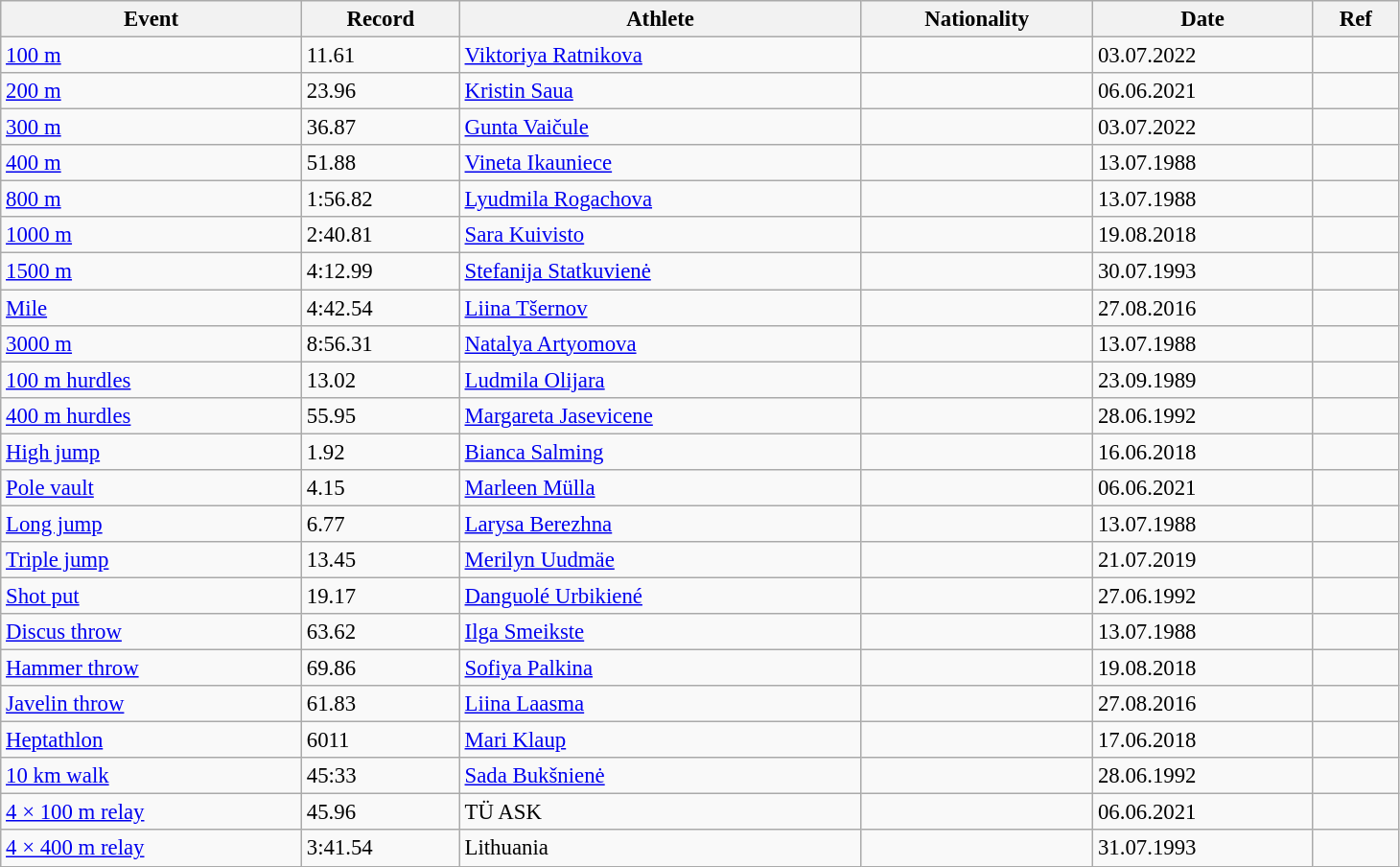<table class="wikitable" style="font-size:95%; width: 77%;">
<tr>
<th>Event</th>
<th>Record</th>
<th>Athlete</th>
<th>Nationality</th>
<th>Date</th>
<th>Ref</th>
</tr>
<tr>
<td><a href='#'>100 m</a></td>
<td>11.61</td>
<td><a href='#'>Viktoriya Ratnikova</a></td>
<td></td>
<td>03.07.2022</td>
<td></td>
</tr>
<tr>
<td><a href='#'>200 m</a></td>
<td>23.96</td>
<td><a href='#'>Kristin Saua</a></td>
<td></td>
<td>06.06.2021</td>
<td></td>
</tr>
<tr>
<td><a href='#'>300 m</a></td>
<td>36.87</td>
<td><a href='#'>Gunta Vaičule</a></td>
<td></td>
<td>03.07.2022</td>
<td></td>
</tr>
<tr>
<td><a href='#'>400 m</a></td>
<td>51.88</td>
<td><a href='#'>Vineta Ikauniece</a></td>
<td></td>
<td>13.07.1988</td>
<td></td>
</tr>
<tr>
<td><a href='#'>800 m</a></td>
<td>1:56.82</td>
<td><a href='#'>Lyudmila Rogachova</a></td>
<td></td>
<td>13.07.1988</td>
<td></td>
</tr>
<tr>
<td><a href='#'>1000 m</a></td>
<td>2:40.81</td>
<td><a href='#'>Sara Kuivisto</a></td>
<td></td>
<td>19.08.2018</td>
<td></td>
</tr>
<tr>
<td><a href='#'>1500 m</a></td>
<td>4:12.99</td>
<td><a href='#'>Stefanija Statkuvienė</a></td>
<td></td>
<td>30.07.1993</td>
<td></td>
</tr>
<tr>
<td><a href='#'>Mile</a></td>
<td>4:42.54</td>
<td><a href='#'>Liina Tšernov</a></td>
<td></td>
<td>27.08.2016</td>
<td></td>
</tr>
<tr>
<td><a href='#'>3000 m</a></td>
<td>8:56.31</td>
<td><a href='#'>Natalya Artyomova</a></td>
<td></td>
<td>13.07.1988</td>
<td></td>
</tr>
<tr>
<td><a href='#'>100 m hurdles</a></td>
<td>13.02</td>
<td><a href='#'>Ludmila Olijara</a></td>
<td></td>
<td>23.09.1989</td>
<td></td>
</tr>
<tr>
<td><a href='#'>400 m hurdles</a></td>
<td>55.95</td>
<td><a href='#'>Margareta Jasevicene</a></td>
<td></td>
<td>28.06.1992</td>
<td></td>
</tr>
<tr>
<td><a href='#'>High jump</a></td>
<td>1.92</td>
<td><a href='#'>Bianca Salming</a></td>
<td></td>
<td>16.06.2018</td>
<td></td>
</tr>
<tr>
<td><a href='#'>Pole vault</a></td>
<td>4.15</td>
<td><a href='#'>Marleen Mülla</a></td>
<td></td>
<td>06.06.2021</td>
<td></td>
</tr>
<tr>
<td><a href='#'>Long jump</a></td>
<td>6.77</td>
<td><a href='#'>Larysa Berezhna</a></td>
<td></td>
<td>13.07.1988</td>
<td></td>
</tr>
<tr>
<td><a href='#'>Triple jump</a></td>
<td>13.45</td>
<td><a href='#'>Merilyn Uudmäe</a></td>
<td></td>
<td>21.07.2019</td>
<td></td>
</tr>
<tr>
<td><a href='#'>Shot put</a></td>
<td>19.17</td>
<td><a href='#'>Danguolé Urbikiené</a></td>
<td></td>
<td>27.06.1992</td>
<td></td>
</tr>
<tr>
<td><a href='#'>Discus throw</a></td>
<td>63.62</td>
<td><a href='#'>Ilga Smeikste</a></td>
<td></td>
<td>13.07.1988</td>
<td></td>
</tr>
<tr>
<td><a href='#'>Hammer throw</a></td>
<td>69.86</td>
<td><a href='#'>Sofiya Palkina</a></td>
<td></td>
<td>19.08.2018</td>
<td></td>
</tr>
<tr>
<td><a href='#'>Javelin throw</a></td>
<td>61.83</td>
<td><a href='#'>Liina Laasma</a></td>
<td></td>
<td>27.08.2016</td>
<td></td>
</tr>
<tr>
<td><a href='#'>Heptathlon</a></td>
<td>6011</td>
<td><a href='#'>Mari Klaup</a></td>
<td></td>
<td>17.06.2018</td>
<td></td>
</tr>
<tr>
<td><a href='#'>10 km walk</a></td>
<td>45:33</td>
<td><a href='#'>Sada Bukšnienė</a></td>
<td></td>
<td>28.06.1992</td>
<td></td>
</tr>
<tr>
<td><a href='#'>4 × 100 m relay</a></td>
<td>45.96</td>
<td>TÜ ASK</td>
<td></td>
<td>06.06.2021</td>
<td></td>
</tr>
<tr>
<td><a href='#'>4 × 400 m relay</a></td>
<td>3:41.54</td>
<td>Lithuania</td>
<td></td>
<td>31.07.1993</td>
<td></td>
</tr>
</table>
